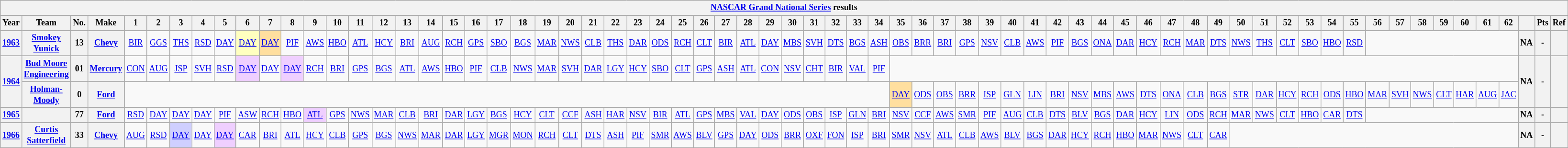<table class="wikitable" style="text-align:center; font-size:75%">
<tr>
<th colspan="69"><a href='#'>NASCAR Grand National Series</a> results</th>
</tr>
<tr>
<th>Year</th>
<th>Team</th>
<th>No.</th>
<th>Make</th>
<th>1</th>
<th>2</th>
<th>3</th>
<th>4</th>
<th>5</th>
<th>6</th>
<th>7</th>
<th>8</th>
<th>9</th>
<th>10</th>
<th>11</th>
<th>12</th>
<th>13</th>
<th>14</th>
<th>15</th>
<th>16</th>
<th>17</th>
<th>18</th>
<th>19</th>
<th>20</th>
<th>21</th>
<th>22</th>
<th>23</th>
<th>24</th>
<th>25</th>
<th>26</th>
<th>27</th>
<th>28</th>
<th>29</th>
<th>30</th>
<th>31</th>
<th>32</th>
<th>33</th>
<th>34</th>
<th>35</th>
<th>36</th>
<th>37</th>
<th>38</th>
<th>39</th>
<th>40</th>
<th>41</th>
<th>42</th>
<th>43</th>
<th>44</th>
<th>45</th>
<th>46</th>
<th>47</th>
<th>48</th>
<th>49</th>
<th>50</th>
<th>51</th>
<th>52</th>
<th>53</th>
<th>54</th>
<th>55</th>
<th>56</th>
<th>57</th>
<th>58</th>
<th>59</th>
<th>60</th>
<th>61</th>
<th>62</th>
<th></th>
<th>Pts</th>
<th>Ref</th>
</tr>
<tr>
<th><a href='#'>1963</a></th>
<th><a href='#'>Smokey Yunick</a></th>
<th>13</th>
<th><a href='#'>Chevy</a></th>
<td><a href='#'>BIR</a></td>
<td><a href='#'>GGS</a></td>
<td><a href='#'>THS</a></td>
<td><a href='#'>RSD</a></td>
<td><a href='#'>DAY</a></td>
<td style="background:#FFFFBF;"><a href='#'>DAY</a><br></td>
<td style="background:#FFDF9F;"><a href='#'>DAY</a><br></td>
<td><a href='#'>PIF</a></td>
<td><a href='#'>AWS</a></td>
<td><a href='#'>HBO</a></td>
<td><a href='#'>ATL</a></td>
<td><a href='#'>HCY</a></td>
<td><a href='#'>BRI</a></td>
<td><a href='#'>AUG</a></td>
<td><a href='#'>RCH</a></td>
<td><a href='#'>GPS</a></td>
<td><a href='#'>SBO</a></td>
<td><a href='#'>BGS</a></td>
<td><a href='#'>MAR</a></td>
<td><a href='#'>NWS</a></td>
<td><a href='#'>CLB</a></td>
<td><a href='#'>THS</a></td>
<td><a href='#'>DAR</a></td>
<td><a href='#'>ODS</a></td>
<td><a href='#'>RCH</a></td>
<td><a href='#'>CLT</a></td>
<td><a href='#'>BIR</a></td>
<td><a href='#'>ATL</a></td>
<td><a href='#'>DAY</a></td>
<td><a href='#'>MBS</a></td>
<td><a href='#'>SVH</a></td>
<td><a href='#'>DTS</a></td>
<td><a href='#'>BGS</a></td>
<td><a href='#'>ASH</a></td>
<td><a href='#'>OBS</a></td>
<td><a href='#'>BRR</a></td>
<td><a href='#'>BRI</a></td>
<td><a href='#'>GPS</a></td>
<td><a href='#'>NSV</a></td>
<td><a href='#'>CLB</a></td>
<td><a href='#'>AWS</a></td>
<td><a href='#'>PIF</a></td>
<td><a href='#'>BGS</a></td>
<td><a href='#'>ONA</a></td>
<td><a href='#'>DAR</a></td>
<td><a href='#'>HCY</a></td>
<td><a href='#'>RCH</a></td>
<td><a href='#'>MAR</a></td>
<td><a href='#'>DTS</a></td>
<td><a href='#'>NWS</a></td>
<td><a href='#'>THS</a></td>
<td><a href='#'>CLT</a></td>
<td><a href='#'>SBO</a></td>
<td><a href='#'>HBO</a></td>
<td><a href='#'>RSD</a></td>
<td colspan=7></td>
<th>NA</th>
<th>-</th>
<th></th>
</tr>
<tr>
<th rowspan=2><a href='#'>1964</a></th>
<th><a href='#'>Bud Moore Engineering</a></th>
<th>01</th>
<th><a href='#'>Mercury</a></th>
<td><a href='#'>CON</a></td>
<td><a href='#'>AUG</a></td>
<td><a href='#'>JSP</a></td>
<td><a href='#'>SVH</a></td>
<td><a href='#'>RSD</a></td>
<td style="background:#EFCFFF;"><a href='#'>DAY</a><br></td>
<td><a href='#'>DAY</a></td>
<td style="background:#EFCFFF;"><a href='#'>DAY</a><br></td>
<td><a href='#'>RCH</a></td>
<td><a href='#'>BRI</a></td>
<td><a href='#'>GPS</a></td>
<td><a href='#'>BGS</a></td>
<td><a href='#'>ATL</a></td>
<td><a href='#'>AWS</a></td>
<td><a href='#'>HBO</a></td>
<td><a href='#'>PIF</a></td>
<td><a href='#'>CLB</a></td>
<td><a href='#'>NWS</a></td>
<td><a href='#'>MAR</a></td>
<td><a href='#'>SVH</a></td>
<td><a href='#'>DAR</a></td>
<td><a href='#'>LGY</a></td>
<td><a href='#'>HCY</a></td>
<td><a href='#'>SBO</a></td>
<td><a href='#'>CLT</a></td>
<td><a href='#'>GPS</a></td>
<td><a href='#'>ASH</a></td>
<td><a href='#'>ATL</a></td>
<td><a href='#'>CON</a></td>
<td><a href='#'>NSV</a></td>
<td><a href='#'>CHT</a></td>
<td><a href='#'>BIR</a></td>
<td><a href='#'>VAL</a></td>
<td><a href='#'>PIF</a></td>
<td colspan=28></td>
<th rowspan=2>NA</th>
<th rowspan=2>-</th>
<th rowspan=2></th>
</tr>
<tr>
<th><a href='#'>Holman-Moody</a></th>
<th>0</th>
<th><a href='#'>Ford</a></th>
<td colspan=34></td>
<td style="background:#FFDF9F;"><a href='#'>DAY</a><br></td>
<td><a href='#'>ODS</a></td>
<td><a href='#'>OBS</a></td>
<td><a href='#'>BRR</a></td>
<td><a href='#'>ISP</a></td>
<td><a href='#'>GLN</a></td>
<td><a href='#'>LIN</a></td>
<td><a href='#'>BRI</a></td>
<td><a href='#'>NSV</a></td>
<td><a href='#'>MBS</a></td>
<td><a href='#'>AWS</a></td>
<td><a href='#'>DTS</a></td>
<td><a href='#'>ONA</a></td>
<td><a href='#'>CLB</a></td>
<td><a href='#'>BGS</a></td>
<td><a href='#'>STR</a></td>
<td><a href='#'>DAR</a></td>
<td><a href='#'>HCY</a></td>
<td><a href='#'>RCH</a></td>
<td><a href='#'>ODS</a></td>
<td><a href='#'>HBO</a></td>
<td><a href='#'>MAR</a></td>
<td><a href='#'>SVH</a></td>
<td><a href='#'>NWS</a></td>
<td><a href='#'>CLT</a></td>
<td><a href='#'>HAR</a></td>
<td><a href='#'>AUG</a></td>
<td><a href='#'>JAC</a></td>
</tr>
<tr>
<th><a href='#'>1965</a></th>
<th></th>
<th>77</th>
<th><a href='#'>Ford</a></th>
<td><a href='#'>RSD</a></td>
<td><a href='#'>DAY</a></td>
<td><a href='#'>DAY</a></td>
<td><a href='#'>DAY</a></td>
<td><a href='#'>PIF</a></td>
<td><a href='#'>ASW</a></td>
<td><a href='#'>RCH</a></td>
<td><a href='#'>HBO</a></td>
<td style="background:#EFCFFF;"><a href='#'>ATL</a><br></td>
<td><a href='#'>GPS</a></td>
<td><a href='#'>NWS</a></td>
<td><a href='#'>MAR</a></td>
<td><a href='#'>CLB</a></td>
<td><a href='#'>BRI</a></td>
<td><a href='#'>DAR</a></td>
<td><a href='#'>LGY</a></td>
<td><a href='#'>BGS</a></td>
<td><a href='#'>HCY</a></td>
<td><a href='#'>CLT</a></td>
<td><a href='#'>CCF</a></td>
<td><a href='#'>ASH</a></td>
<td><a href='#'>HAR</a></td>
<td><a href='#'>NSV</a></td>
<td><a href='#'>BIR</a></td>
<td><a href='#'>ATL</a></td>
<td><a href='#'>GPS</a></td>
<td><a href='#'>MBS</a></td>
<td><a href='#'>VAL</a></td>
<td><a href='#'>DAY</a></td>
<td><a href='#'>ODS</a></td>
<td><a href='#'>OBS</a></td>
<td><a href='#'>ISP</a></td>
<td><a href='#'>GLN</a></td>
<td><a href='#'>BRI</a></td>
<td><a href='#'>NSV</a></td>
<td><a href='#'>CCF</a></td>
<td><a href='#'>AWS</a></td>
<td><a href='#'>SMR</a></td>
<td><a href='#'>PIF</a></td>
<td><a href='#'>AUG</a></td>
<td><a href='#'>CLB</a></td>
<td><a href='#'>DTS</a></td>
<td><a href='#'>BLV</a></td>
<td><a href='#'>BGS</a></td>
<td><a href='#'>DAR</a></td>
<td><a href='#'>HCY</a></td>
<td><a href='#'>LIN</a></td>
<td><a href='#'>ODS</a></td>
<td><a href='#'>RCH</a></td>
<td><a href='#'>MAR</a></td>
<td><a href='#'>NWS</a></td>
<td><a href='#'>CLT</a></td>
<td><a href='#'>HBO</a></td>
<td><a href='#'>CAR</a></td>
<td><a href='#'>DTS</a></td>
<td colspan=7></td>
<th>NA</th>
<th>-</th>
<th></th>
</tr>
<tr>
<th><a href='#'>1966</a></th>
<th><a href='#'>Curtis Satterfield</a></th>
<th>33</th>
<th><a href='#'>Chevy</a></th>
<td><a href='#'>AUG</a></td>
<td><a href='#'>RSD</a></td>
<td style="background:#CFCFFF;"><a href='#'>DAY</a><br></td>
<td><a href='#'>DAY</a></td>
<td style="background:#EFCFFF;"><a href='#'>DAY</a><br></td>
<td><a href='#'>CAR</a></td>
<td><a href='#'>BRI</a></td>
<td><a href='#'>ATL</a></td>
<td><a href='#'>HCY</a></td>
<td><a href='#'>CLB</a></td>
<td><a href='#'>GPS</a></td>
<td><a href='#'>BGS</a></td>
<td><a href='#'>NWS</a></td>
<td><a href='#'>MAR</a></td>
<td><a href='#'>DAR</a></td>
<td><a href='#'>LGY</a></td>
<td><a href='#'>MGR</a></td>
<td><a href='#'>MON</a></td>
<td><a href='#'>RCH</a></td>
<td><a href='#'>CLT</a></td>
<td><a href='#'>DTS</a></td>
<td><a href='#'>ASH</a></td>
<td><a href='#'>PIF</a></td>
<td><a href='#'>SMR</a></td>
<td><a href='#'>AWS</a></td>
<td><a href='#'>BLV</a></td>
<td><a href='#'>GPS</a></td>
<td><a href='#'>DAY</a></td>
<td><a href='#'>ODS</a></td>
<td><a href='#'>BRR</a></td>
<td><a href='#'>OXF</a></td>
<td><a href='#'>FON</a></td>
<td><a href='#'>ISP</a></td>
<td><a href='#'>BRI</a></td>
<td><a href='#'>SMR</a></td>
<td><a href='#'>NSV</a></td>
<td><a href='#'>ATL</a></td>
<td><a href='#'>CLB</a></td>
<td><a href='#'>AWS</a></td>
<td><a href='#'>BLV</a></td>
<td><a href='#'>BGS</a></td>
<td><a href='#'>DAR</a></td>
<td><a href='#'>HCY</a></td>
<td><a href='#'>RCH</a></td>
<td><a href='#'>HBO</a></td>
<td><a href='#'>MAR</a></td>
<td><a href='#'>NWS</a></td>
<td><a href='#'>CLT</a></td>
<td><a href='#'>CAR</a></td>
<td colspan=13></td>
<th>NA</th>
<th>-</th>
<th></th>
</tr>
</table>
